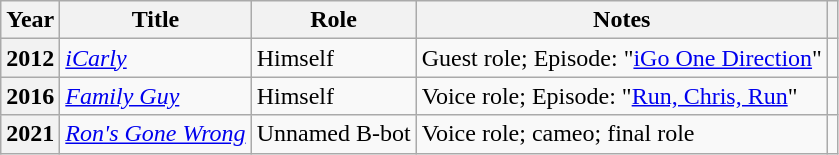<table class="wikitable sortable plainrowheaders">
<tr>
<th scope="col">Year</th>
<th scope="col">Title</th>
<th scope="col">Role</th>
<th scope="col" class="unsortable">Notes</th>
<th scope="col" class="unsortable"></th>
</tr>
<tr>
<th scope="row" style="text-align:center;">2012</th>
<td><em><a href='#'>iCarly</a></em></td>
<td>Himself</td>
<td>Guest role; Episode: "<a href='#'>iGo One Direction</a>"</td>
<td style="text-align:center;"></td>
</tr>
<tr>
<th scope="row" style="text-align:center;">2016</th>
<td><em><a href='#'>Family Guy</a></em></td>
<td>Himself</td>
<td>Voice role; Episode: "<a href='#'>Run, Chris, Run</a>"</td>
<td style="text-align:center;"></td>
</tr>
<tr>
<th scope="row" style="text-align:center;">2021</th>
<td><em><a href='#'>Ron's Gone Wrong</a></em></td>
<td>Unnamed B-bot</td>
<td>Voice role; cameo; final role</td>
<td style="text-align:center;"></td>
</tr>
</table>
